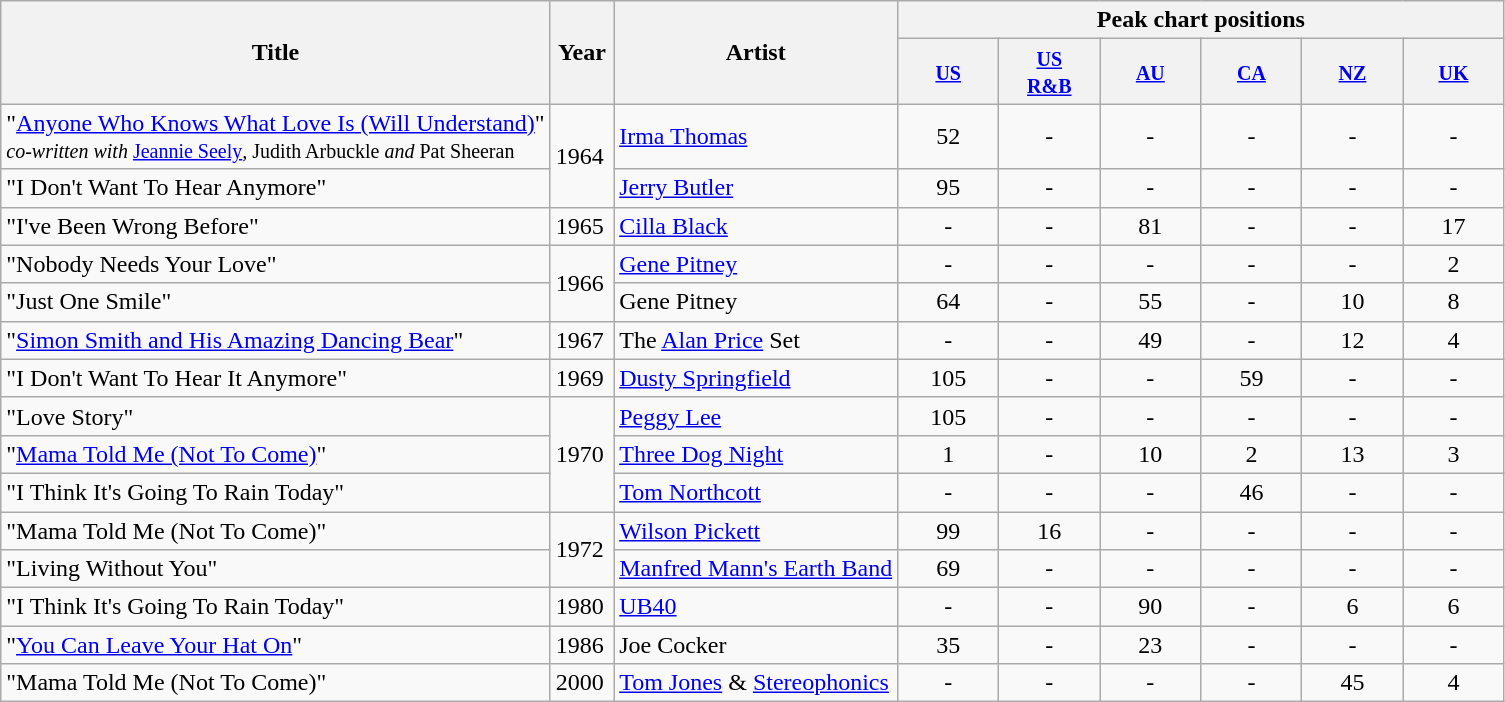<table class="wikitable">
<tr>
<th rowspan="2">Title</th>
<th style="width:35px;" rowspan="2">Year</th>
<th rowspan="2">Artist</th>
<th colspan="6">Peak chart positions</th>
</tr>
<tr>
<th style="width:60px;"><small><a href='#'>US</a></small></th>
<th style="width:60px;"><small><a href='#'>US<br>R&B</a></small></th>
<th style="width:60px;"><small><a href='#'>AU</a></small></th>
<th style="width:60px;"><small><a href='#'>CA</a></small></th>
<th style="width:60px;"><small><a href='#'>NZ</a></small></th>
<th style="width:60px;"><small><a href='#'>UK</a></small></th>
</tr>
<tr>
<td>"<a href='#'>Anyone Who Knows What Love Is (Will Understand)</a>" <br> <small> <em>co-written with</em> <a href='#'>Jeannie Seely</a><em>,</em> Judith Arbuckle <em>and</em> Pat Sheeran</small></td>
<td rowspan="2">1964</td>
<td><a href='#'>Irma Thomas</a></td>
<td style="text-align:center;">52</td>
<td style="text-align:center;">-</td>
<td style="text-align:center;">-</td>
<td style="text-align:center;">-</td>
<td align="center">-</td>
<td style="text-align:center;">-</td>
</tr>
<tr>
<td>"I Don't Want To Hear Anymore"</td>
<td><a href='#'>Jerry Butler</a></td>
<td style="text-align:center;">95</td>
<td style="text-align:center;">-</td>
<td style="text-align:center;">-</td>
<td style="text-align:center;">-</td>
<td align="center">-</td>
<td style="text-align:center;">-</td>
</tr>
<tr>
<td>"I've Been Wrong Before"</td>
<td>1965</td>
<td><a href='#'>Cilla Black</a></td>
<td style="text-align:center;">-</td>
<td style="text-align:center;">-</td>
<td style="text-align:center;">81</td>
<td style="text-align:center;">-</td>
<td align="center">-</td>
<td style="text-align:center;">17</td>
</tr>
<tr>
<td>"Nobody Needs Your Love"</td>
<td rowspan="2">1966</td>
<td><a href='#'>Gene Pitney</a></td>
<td style="text-align:center;">-</td>
<td style="text-align:center;">-</td>
<td style="text-align:center;">-</td>
<td style="text-align:center;">-</td>
<td align="center">-</td>
<td style="text-align:center;">2</td>
</tr>
<tr>
<td>"Just One Smile"</td>
<td>Gene Pitney</td>
<td style="text-align:center;">64</td>
<td style="text-align:center;">-</td>
<td style="text-align:center;">55</td>
<td style="text-align:center;">-</td>
<td align="center">10</td>
<td style="text-align:center;">8</td>
</tr>
<tr>
<td>"<a href='#'>Simon Smith and His Amazing Dancing Bear</a>"</td>
<td>1967</td>
<td>The <a href='#'>Alan Price</a> Set</td>
<td style="text-align:center;">-</td>
<td style="text-align:center;">-</td>
<td style="text-align:center;">49</td>
<td style="text-align:center;">-</td>
<td align="center">12</td>
<td style="text-align:center;">4</td>
</tr>
<tr>
<td>"I Don't Want To Hear It Anymore"</td>
<td>1969</td>
<td><a href='#'>Dusty Springfield</a></td>
<td style="text-align:center;">105</td>
<td style="text-align:center;">-</td>
<td style="text-align:center;">-</td>
<td style="text-align:center;">59</td>
<td align="center">-</td>
<td style="text-align:center;">-</td>
</tr>
<tr>
<td>"Love Story"</td>
<td rowspan="3">1970</td>
<td><a href='#'>Peggy Lee</a></td>
<td style="text-align:center;">105</td>
<td style="text-align:center;">-</td>
<td style="text-align:center;">-</td>
<td style="text-align:center;">-</td>
<td align="center">-</td>
<td style="text-align:center;">-</td>
</tr>
<tr>
<td>"<a href='#'>Mama Told Me (Not To Come)</a>"</td>
<td><a href='#'>Three Dog Night</a></td>
<td style="text-align:center;">1</td>
<td style="text-align:center;">-</td>
<td style="text-align:center;">10</td>
<td style="text-align:center;">2</td>
<td align="center">13</td>
<td style="text-align:center;">3</td>
</tr>
<tr>
<td>"I Think It's Going To Rain Today"</td>
<td><a href='#'>Tom Northcott</a></td>
<td style="text-align:center;">-</td>
<td style="text-align:center;">-</td>
<td style="text-align:center;">-</td>
<td style="text-align:center;">46</td>
<td align="center">-</td>
<td style="text-align:center;">-</td>
</tr>
<tr>
<td>"Mama Told Me (Not To Come)"</td>
<td rowspan="2">1972</td>
<td><a href='#'>Wilson Pickett</a></td>
<td style="text-align:center;">99</td>
<td style="text-align:center;">16</td>
<td style="text-align:center;">-</td>
<td style="text-align:center;">-</td>
<td align="center">-</td>
<td style="text-align:center;">-</td>
</tr>
<tr>
<td>"Living Without You"</td>
<td><a href='#'>Manfred Mann's Earth Band</a></td>
<td style="text-align:center;">69</td>
<td style="text-align:center;">-</td>
<td style="text-align:center;">-</td>
<td style="text-align:center;">-</td>
<td align="center">-</td>
<td style="text-align:center;">-</td>
</tr>
<tr>
<td>"I Think It's Going To Rain Today"</td>
<td>1980</td>
<td><a href='#'>UB40</a></td>
<td style="text-align:center;">-</td>
<td style="text-align:center;">-</td>
<td style="text-align:center;">90</td>
<td style="text-align:center;">-</td>
<td align="center">6</td>
<td style="text-align:center;">6</td>
</tr>
<tr>
<td>"<a href='#'>You Can Leave Your Hat On</a>"</td>
<td>1986</td>
<td>Joe Cocker</td>
<td style="text-align:center;">35</td>
<td style="text-align:center;">-</td>
<td style="text-align:center;">23</td>
<td style="text-align:center;">-</td>
<td align="center">-</td>
<td style="text-align:center;">-</td>
</tr>
<tr>
<td>"Mama Told Me (Not To Come)"</td>
<td>2000</td>
<td><a href='#'>Tom Jones</a> & <a href='#'>Stereophonics</a></td>
<td style="text-align:center;">-</td>
<td style="text-align:center;">-</td>
<td style="text-align:center;">-</td>
<td style="text-align:center;">-</td>
<td align="center">45</td>
<td style="text-align:center;">4</td>
</tr>
</table>
